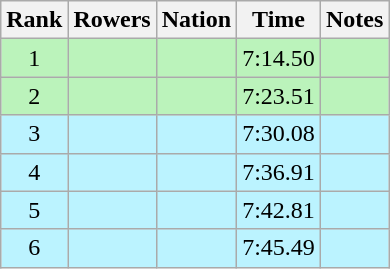<table class="wikitable sortable" style=text-align:center>
<tr>
<th>Rank</th>
<th>Rowers</th>
<th>Nation</th>
<th>Time</th>
<th>Notes</th>
</tr>
<tr bgcolor=bbf3bb>
<td>1</td>
<td align=left></td>
<td align=left></td>
<td>7:14.50</td>
<td></td>
</tr>
<tr bgcolor=bbf3bb>
<td>2</td>
<td align=left></td>
<td align=left></td>
<td>7:23.51</td>
<td></td>
</tr>
<tr bgcolor=bbf3ff>
<td>3</td>
<td align=left></td>
<td align=left></td>
<td>7:30.08</td>
<td></td>
</tr>
<tr bgcolor=bbf3ff>
<td>4</td>
<td align=left></td>
<td align=left></td>
<td>7:36.91</td>
<td></td>
</tr>
<tr bgcolor=bbf3ff>
<td>5</td>
<td align=left></td>
<td align=left></td>
<td>7:42.81</td>
<td></td>
</tr>
<tr bgcolor=bbf3ff>
<td>6</td>
<td align=left></td>
<td align=left></td>
<td>7:45.49</td>
<td></td>
</tr>
</table>
